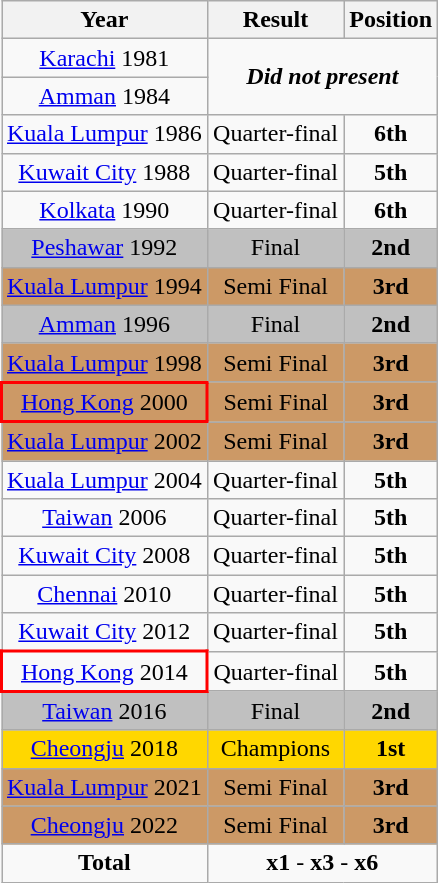<table class="wikitable" style="text-align: center;">
<tr>
<th>Year</th>
<th>Result</th>
<th>Position</th>
</tr>
<tr>
<td> <a href='#'>Karachi</a> 1981</td>
<td rowspan="2" colspan="2" align="center"><strong><em>Did not present</em></strong></td>
</tr>
<tr>
<td> <a href='#'>Amman</a> 1984</td>
</tr>
<tr>
<td> <a href='#'>Kuala Lumpur</a> 1986</td>
<td>Quarter-final</td>
<td><strong>6th</strong></td>
</tr>
<tr>
<td> <a href='#'>Kuwait City</a> 1988</td>
<td>Quarter-final</td>
<td><strong>5th</strong></td>
</tr>
<tr>
<td> <a href='#'>Kolkata</a> 1990</td>
<td>Quarter-final</td>
<td><strong>6th</strong></td>
</tr>
<tr style="background:silver;">
<td> <a href='#'>Peshawar</a> 1992</td>
<td>Final</td>
<td><strong>2nd</strong></td>
</tr>
<tr style="background:#c96;">
<td> <a href='#'>Kuala Lumpur</a> 1994</td>
<td>Semi Final</td>
<td><strong>3rd</strong></td>
</tr>
<tr style="background:silver;">
<td> <a href='#'>Amman</a> 1996</td>
<td>Final</td>
<td><strong>2nd</strong></td>
</tr>
<tr style="background:#c96;">
<td> <a href='#'>Kuala Lumpur</a> 1998</td>
<td>Semi Final</td>
<td><strong>3rd</strong></td>
</tr>
<tr style="background:#c96;">
<td style="border: 2px solid red"> <a href='#'>Hong Kong</a> 2000</td>
<td>Semi Final</td>
<td><strong>3rd</strong></td>
</tr>
<tr style="background:#c96;">
<td> <a href='#'>Kuala Lumpur</a> 2002</td>
<td>Semi Final</td>
<td><strong>3rd</strong></td>
</tr>
<tr>
<td> <a href='#'>Kuala Lumpur</a> 2004</td>
<td>Quarter-final</td>
<td><strong>5th</strong></td>
</tr>
<tr>
<td> <a href='#'>Taiwan</a> 2006</td>
<td>Quarter-final</td>
<td><strong>5th</strong></td>
</tr>
<tr>
<td> <a href='#'>Kuwait City</a> 2008</td>
<td>Quarter-final</td>
<td><strong>5th</strong></td>
</tr>
<tr>
<td> <a href='#'>Chennai</a> 2010</td>
<td>Quarter-final</td>
<td><strong>5th</strong></td>
</tr>
<tr>
<td> <a href='#'>Kuwait City</a> 2012</td>
<td>Quarter-final</td>
<td><strong>5th</strong></td>
</tr>
<tr>
<td style="border: 2px solid red"> <a href='#'>Hong Kong</a> 2014</td>
<td>Quarter-final</td>
<td><strong>5th</strong></td>
</tr>
<tr style="background:silver;">
<td> <a href='#'>Taiwan</a> 2016</td>
<td>Final</td>
<td><strong>2nd</strong></td>
</tr>
<tr style="background:gold;">
<td> <a href='#'>Cheongju</a> 2018</td>
<td>Champions</td>
<td><strong>1st</strong></td>
</tr>
<tr style="background:#c96;">
<td> <a href='#'>Kuala Lumpur</a> 2021</td>
<td>Semi Final</td>
<td><strong>3rd</strong></td>
</tr>
<tr style="background:#c96;">
<td> <a href='#'>Cheongju</a> 2022</td>
<td>Semi Final</td>
<td><strong>3rd</strong></td>
</tr>
<tr>
<td><strong>Total</strong></td>
<td rowspan="1" colspan="2" align="center"><strong>x1</strong> - <strong>x3</strong> - <strong>x6</strong></td>
</tr>
</table>
